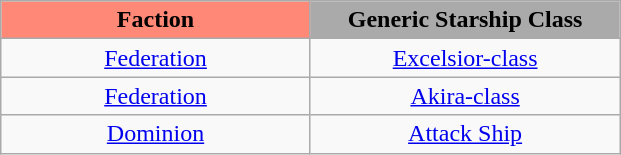<table class="wikitable" style="text-align: center;" style="margin:auto; text-align:center; border-collapse:collapse; margin-left:0; margin-right:auto;">
<tr>
<th scope="col" width="199px"  style="background:#ff8877;"><strong>Faction</strong></th>
<th scope="col" width="199px"  style="background:#aaaaaa;"><strong>Generic Starship Class</strong></th>
</tr>
<tr>
<td><a href='#'>Federation</a></td>
<td><a href='#'>Excelsior-class</a></td>
</tr>
<tr>
<td><a href='#'>Federation</a></td>
<td><a href='#'>Akira-class</a></td>
</tr>
<tr>
<td><a href='#'>Dominion</a></td>
<td><a href='#'>Attack Ship</a></td>
</tr>
</table>
